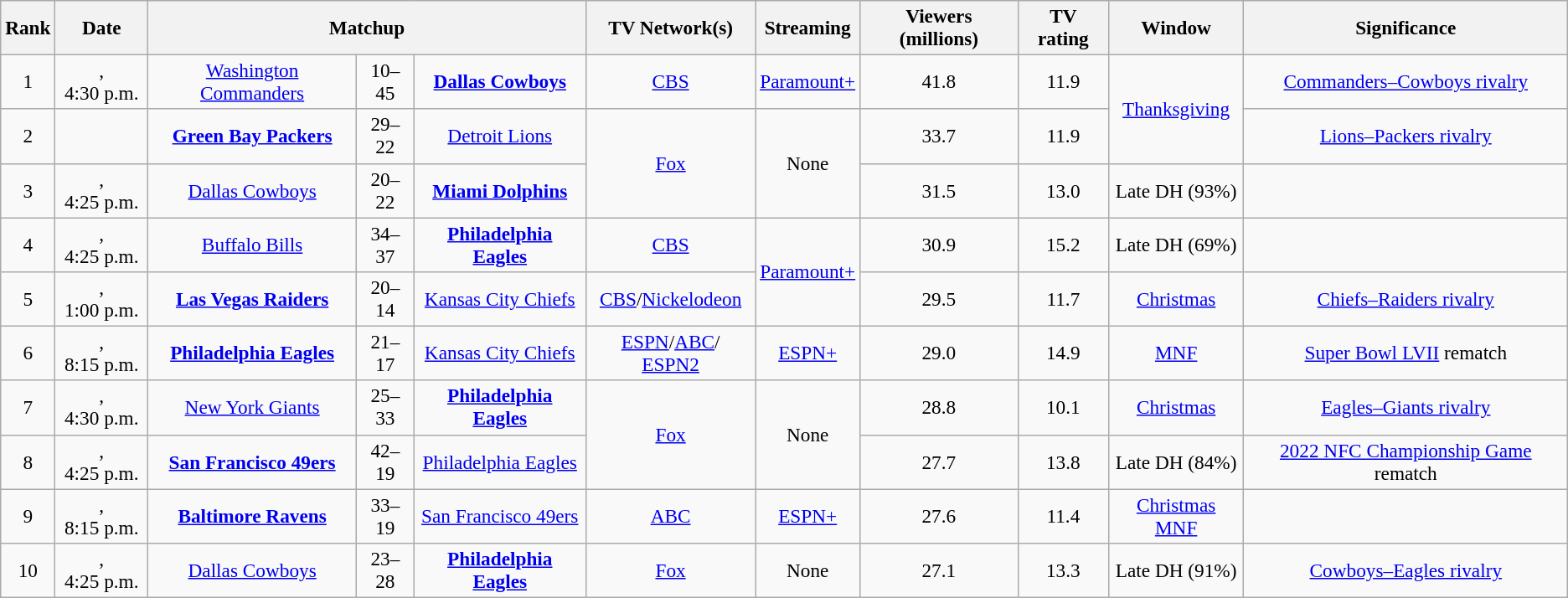<table class="wikitable sortable" style="text-align:center; font-size:97%;">
<tr>
<th>Rank</th>
<th>Date</th>
<th colspan="3" class="unsortable">Matchup</th>
<th>TV Network(s)</th>
<th>Streaming</th>
<th>Viewers (millions)</th>
<th>TV rating</th>
<th>Window</th>
<th>Significance</th>
</tr>
<tr>
<td>1</td>
<td>, 4:30 p.m.</td>
<td><a href='#'>Washington Commanders</a></td>
<td>10–45</td>
<td><strong><a href='#'>Dallas Cowboys</a></strong></td>
<td><a href='#'>CBS</a></td>
<td><a href='#'>Paramount+</a></td>
<td>41.8</td>
<td>11.9</td>
<td rowspan="2"><a href='#'>Thanksgiving</a></td>
<td><a href='#'>Commanders–Cowboys rivalry</a></td>
</tr>
<tr>
<td>2</td>
<td></td>
<td><strong><a href='#'>Green Bay Packers</a></strong></td>
<td>29–22</td>
<td><a href='#'>Detroit Lions</a></td>
<td rowspan="2"><a href='#'>Fox</a></td>
<td rowspan="2">None</td>
<td>33.7</td>
<td>11.9</td>
<td><a href='#'>Lions–Packers rivalry</a></td>
</tr>
<tr>
<td>3</td>
<td>, 4:25 p.m.</td>
<td><a href='#'>Dallas Cowboys</a></td>
<td>20–22</td>
<td><strong><a href='#'>Miami Dolphins</a></strong></td>
<td>31.5</td>
<td>13.0</td>
<td>Late DH (93%)</td>
<td></td>
</tr>
<tr>
<td>4</td>
<td>, 4:25 p.m.</td>
<td><a href='#'>Buffalo Bills</a></td>
<td>34–37 </td>
<td><strong><a href='#'>Philadelphia Eagles</a></strong></td>
<td><a href='#'>CBS</a></td>
<td rowspan="2"><a href='#'>Paramount+</a></td>
<td>30.9</td>
<td>15.2</td>
<td>Late DH (69%)</td>
<td></td>
</tr>
<tr>
<td>5</td>
<td>, 1:00 p.m.</td>
<td><strong><a href='#'>Las Vegas Raiders</a></strong></td>
<td>20–14</td>
<td><a href='#'>Kansas City Chiefs</a></td>
<td><a href='#'>CBS</a>/<a href='#'>Nickelodeon</a></td>
<td>29.5</td>
<td>11.7</td>
<td><a href='#'>Christmas</a></td>
<td><a href='#'>Chiefs–Raiders rivalry</a></td>
</tr>
<tr>
<td>6</td>
<td>, 8:15 p.m.</td>
<td><strong><a href='#'>Philadelphia Eagles</a></strong></td>
<td>21–17</td>
<td><a href='#'>Kansas City Chiefs</a></td>
<td><a href='#'>ESPN</a>/<a href='#'>ABC</a>/ <a href='#'>ESPN2</a></td>
<td><a href='#'>ESPN+</a></td>
<td>29.0</td>
<td>14.9</td>
<td><a href='#'>MNF</a></td>
<td><a href='#'>Super Bowl LVII</a> rematch</td>
</tr>
<tr>
<td>7</td>
<td>, 4:30 p.m.</td>
<td><a href='#'>New York Giants</a></td>
<td>25–33</td>
<td><strong><a href='#'>Philadelphia Eagles</a></strong></td>
<td rowspan="2"><a href='#'>Fox</a></td>
<td rowspan="2">None</td>
<td>28.8</td>
<td>10.1</td>
<td><a href='#'>Christmas</a></td>
<td><a href='#'>Eagles–Giants rivalry</a></td>
</tr>
<tr>
<td>8</td>
<td>, 4:25 p.m.</td>
<td><strong><a href='#'>San Francisco 49ers</a></strong></td>
<td>42–19</td>
<td><a href='#'>Philadelphia Eagles</a></td>
<td>27.7</td>
<td>13.8</td>
<td>Late DH (84%)</td>
<td><a href='#'>2022 NFC Championship Game</a> rematch</td>
</tr>
<tr>
<td>9</td>
<td>, 8:15 p.m.</td>
<td><strong><a href='#'>Baltimore Ravens</a></strong></td>
<td>33–19</td>
<td><a href='#'>San Francisco 49ers</a></td>
<td><a href='#'>ABC</a></td>
<td><a href='#'>ESPN+</a></td>
<td>27.6</td>
<td>11.4</td>
<td><a href='#'>Christmas</a> <a href='#'>MNF</a></td>
<td></td>
</tr>
<tr>
<td>10</td>
<td>, 4:25 p.m.</td>
<td><a href='#'>Dallas Cowboys</a></td>
<td>23–28</td>
<td><strong><a href='#'>Philadelphia Eagles</a></strong></td>
<td><a href='#'>Fox</a></td>
<td>None</td>
<td>27.1</td>
<td>13.3</td>
<td>Late DH (91%)</td>
<td><a href='#'>Cowboys–Eagles rivalry</a></td>
</tr>
</table>
